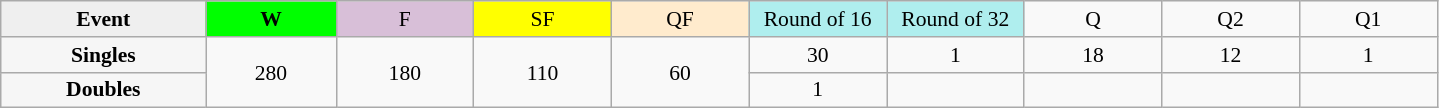<table class=wikitable style=font-size:90%;text-align:center>
<tr>
<td style="width:130px; background:#efefef;"><strong>Event</strong></td>
<td style="width:80px; background:lime;"><strong>W</strong></td>
<td style="width:85px; background:thistle;">F</td>
<td style="width:85px; background:#ff0;">SF</td>
<td style="width:85px; background:#ffebcd;">QF</td>
<td style="width:85px; background:#afeeee;">Round of 16</td>
<td style="width:85px; background:#afeeee;">Round of 32</td>
<td width=85>Q</td>
<td width=85>Q2</td>
<td width=85>Q1</td>
</tr>
<tr>
<th style="background:#f6f6f6;">Singles</th>
<td rowspan=2>280</td>
<td rowspan=2>180</td>
<td rowspan=2>110</td>
<td rowspan=2>60</td>
<td>30</td>
<td>1</td>
<td>18</td>
<td>12</td>
<td>1</td>
</tr>
<tr>
<th style="background:#f6f6f6;">Doubles</th>
<td>1</td>
<td></td>
<td></td>
<td></td>
<td></td>
</tr>
</table>
